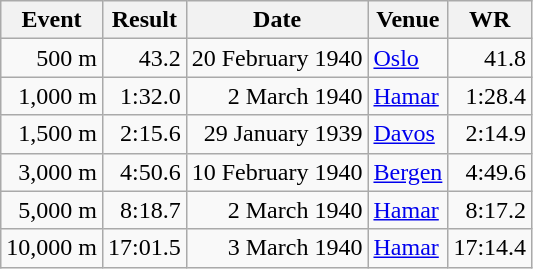<table class="wikitable">
<tr>
<th>Event</th>
<th>Result</th>
<th>Date</th>
<th>Venue</th>
<th>WR</th>
</tr>
<tr align="right">
<td>500 m</td>
<td>43.2</td>
<td>20 February 1940</td>
<td align="left"><a href='#'>Oslo</a></td>
<td>41.8</td>
</tr>
<tr align="right">
<td>1,000 m</td>
<td>1:32.0</td>
<td>2 March 1940</td>
<td align="left"><a href='#'>Hamar</a></td>
<td>1:28.4</td>
</tr>
<tr align="right">
<td>1,500 m</td>
<td>2:15.6</td>
<td>29 January 1939</td>
<td align="left"><a href='#'>Davos</a></td>
<td>2:14.9</td>
</tr>
<tr align="right">
<td>3,000 m</td>
<td>4:50.6</td>
<td>10 February 1940</td>
<td align="left"><a href='#'>Bergen</a></td>
<td>4:49.6</td>
</tr>
<tr align="right">
<td>5,000 m</td>
<td>8:18.7</td>
<td>2 March 1940</td>
<td align="left"><a href='#'>Hamar</a></td>
<td>8:17.2</td>
</tr>
<tr align="right">
<td>10,000 m</td>
<td>17:01.5</td>
<td>3 March 1940</td>
<td align="left"><a href='#'>Hamar</a></td>
<td>17:14.4</td>
</tr>
</table>
